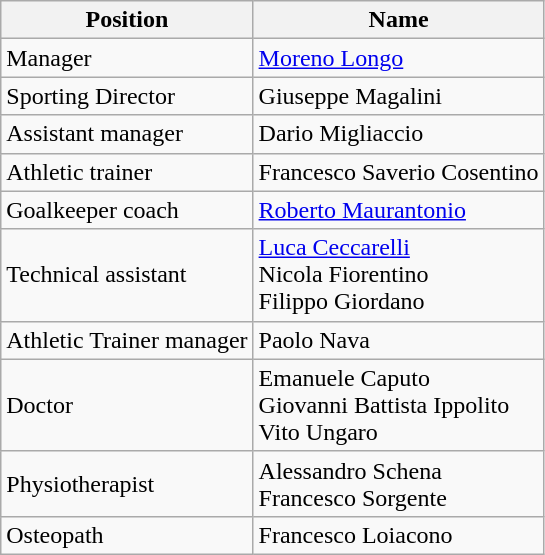<table class="wikitable">
<tr>
<th>Position</th>
<th>Name</th>
</tr>
<tr>
<td>Manager</td>
<td> <a href='#'>Moreno Longo</a></td>
</tr>
<tr>
<td>Sporting Director</td>
<td> Giuseppe Magalini</td>
</tr>
<tr>
<td>Assistant manager</td>
<td> Dario Migliaccio</td>
</tr>
<tr>
<td>Athletic trainer</td>
<td> Francesco Saverio Cosentino</td>
</tr>
<tr>
<td>Goalkeeper coach</td>
<td> <a href='#'>Roberto Maurantonio</a></td>
</tr>
<tr>
<td>Technical assistant</td>
<td> <a href='#'>Luca Ceccarelli</a> <br>  Nicola Fiorentino <br>  Filippo Giordano</td>
</tr>
<tr>
<td>Athletic Trainer manager</td>
<td> Paolo Nava</td>
</tr>
<tr>
<td>Doctor</td>
<td> Emanuele Caputo <br>  Giovanni Battista Ippolito <br>  Vito Ungaro</td>
</tr>
<tr>
<td>Physiotherapist</td>
<td> Alessandro Schena <br>  Francesco Sorgente</td>
</tr>
<tr>
<td>Osteopath</td>
<td> Francesco Loiacono</td>
</tr>
</table>
